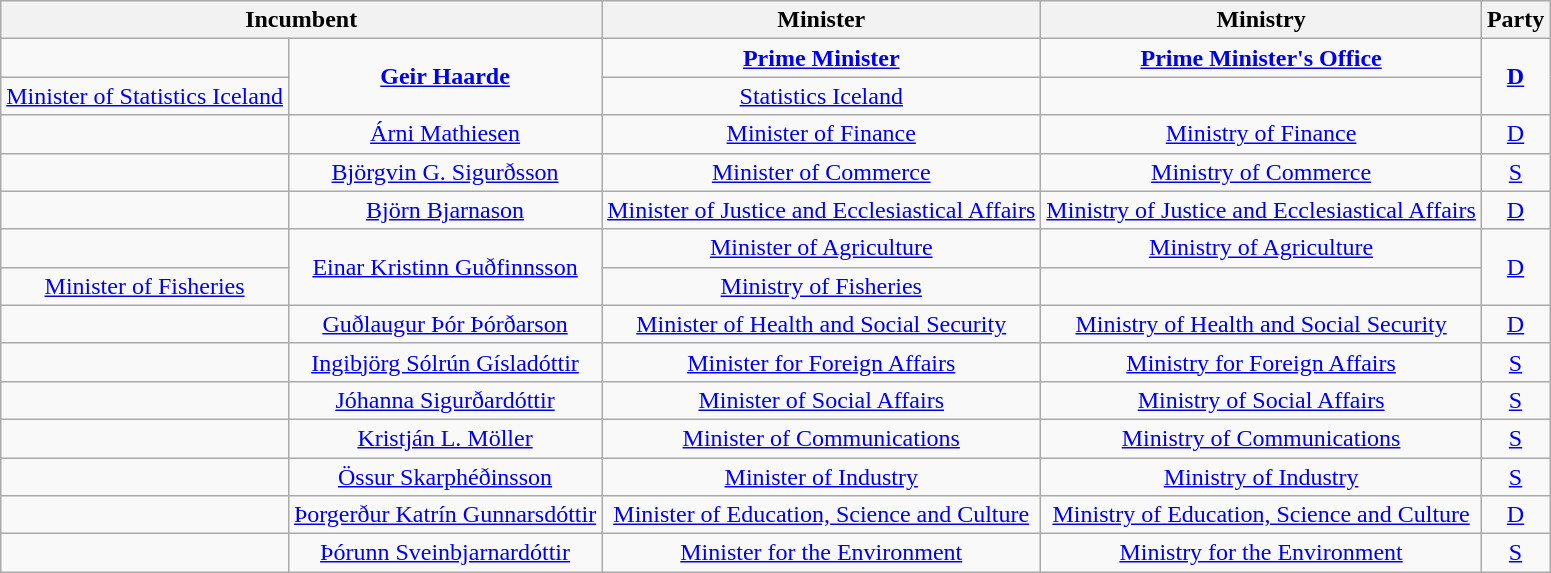<table class="wikitable" style="text-align: center;">
<tr>
<th colspan=2>Incumbent</th>
<th>Minister</th>
<th>Ministry</th>
<th>Party</th>
</tr>
<tr>
<td></td>
<td rowspan=2><strong><a href='#'>Geir Haarde</a></strong></td>
<td><strong><a href='#'>Prime Minister</a><br></strong></td>
<td><strong><a href='#'>Prime Minister's Office</a><br></strong></td>
<td rowspan=2><strong><a href='#'>D</a></strong></td>
</tr>
<tr>
<td><a href='#'>Minister of Statistics Iceland</a><br></td>
<td><a href='#'>Statistics Iceland</a><br></td>
</tr>
<tr>
<td></td>
<td><a href='#'>Árni Mathiesen</a></td>
<td><a href='#'>Minister of Finance</a><br></td>
<td><a href='#'>Ministry of Finance</a><br></td>
<td><a href='#'>D</a></td>
</tr>
<tr>
<td></td>
<td><a href='#'>Björgvin G. Sigurðsson</a></td>
<td><a href='#'>Minister of Commerce</a><br></td>
<td><a href='#'>Ministry of Commerce</a><br></td>
<td><a href='#'>S</a></td>
</tr>
<tr>
<td></td>
<td><a href='#'>Björn Bjarnason</a></td>
<td><a href='#'>Minister of Justice and Ecclesiastical Affairs</a><br></td>
<td><a href='#'>Ministry of Justice and Ecclesiastical Affairs</a><br></td>
<td><a href='#'>D</a></td>
</tr>
<tr>
<td></td>
<td rowspan=2><a href='#'>Einar Kristinn Guðfinnsson</a></td>
<td><a href='#'>Minister of Agriculture</a><br></td>
<td><a href='#'>Ministry of Agriculture</a><br></td>
<td rowspan=2><a href='#'>D</a></td>
</tr>
<tr>
<td><a href='#'>Minister of Fisheries</a><br></td>
<td><a href='#'>Ministry of Fisheries</a><br></td>
</tr>
<tr>
<td></td>
<td><a href='#'>Guðlaugur Þór Þórðarson</a></td>
<td><a href='#'>Minister of Health and Social Security</a><br></td>
<td><a href='#'>Ministry of Health and Social Security</a><br></td>
<td><a href='#'>D</a></td>
</tr>
<tr>
<td></td>
<td><a href='#'>Ingibjörg Sólrún Gísladóttir</a></td>
<td><a href='#'>Minister for Foreign Affairs</a><br></td>
<td><a href='#'>Ministry for Foreign Affairs</a><br></td>
<td><a href='#'>S</a></td>
</tr>
<tr>
<td></td>
<td><a href='#'>Jóhanna Sigurðardóttir</a></td>
<td><a href='#'>Minister of Social Affairs</a><br></td>
<td><a href='#'>Ministry of Social Affairs</a><br></td>
<td><a href='#'>S</a></td>
</tr>
<tr>
<td></td>
<td><a href='#'>Kristján L. Möller</a></td>
<td><a href='#'>Minister of Communications</a><br></td>
<td><a href='#'>Ministry of Communications</a><br></td>
<td><a href='#'>S</a></td>
</tr>
<tr>
<td></td>
<td><a href='#'>Össur Skarphéðinsson</a></td>
<td><a href='#'>Minister of Industry</a><br></td>
<td><a href='#'>Ministry of Industry</a><br></td>
<td><a href='#'>S</a></td>
</tr>
<tr>
<td></td>
<td><a href='#'>Þorgerður Katrín Gunnarsdóttir</a></td>
<td><a href='#'>Minister of Education, Science and Culture</a><br></td>
<td><a href='#'>Ministry of Education, Science and Culture</a><br></td>
<td><a href='#'>D</a></td>
</tr>
<tr>
<td></td>
<td><a href='#'>Þórunn Sveinbjarnardóttir</a></td>
<td><a href='#'>Minister for the Environment</a><br></td>
<td><a href='#'>Ministry for the Environment</a><br></td>
<td><a href='#'>S</a></td>
</tr>
</table>
